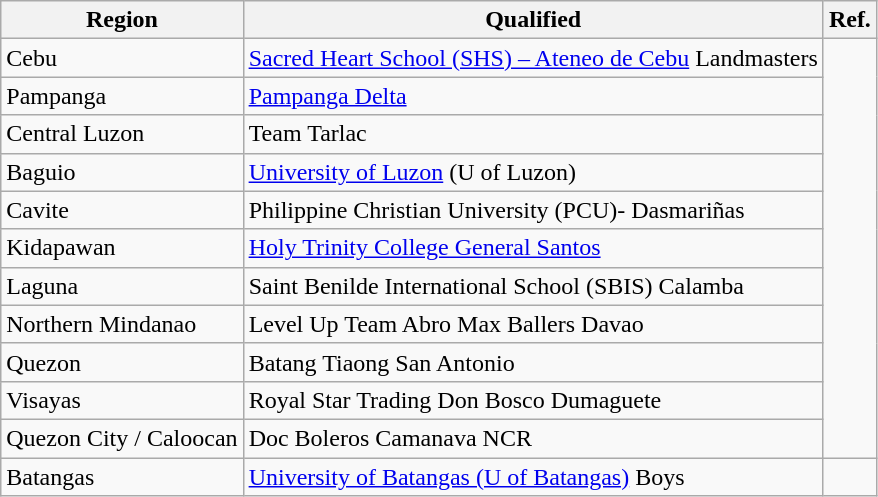<table class="wikitable">
<tr>
<th>Region</th>
<th>Qualified</th>
<th>Ref.</th>
</tr>
<tr>
<td>Cebu</td>
<td><a href='#'>Sacred Heart School (SHS) – Ateneo de Cebu</a> Landmasters</td>
<td rowspan="11"></td>
</tr>
<tr>
<td>Pampanga</td>
<td><a href='#'>Pampanga Delta</a></td>
</tr>
<tr>
<td>Central Luzon</td>
<td>Team Tarlac</td>
</tr>
<tr>
<td>Baguio</td>
<td><a href='#'>University of Luzon</a> (U of Luzon)</td>
</tr>
<tr>
<td>Cavite</td>
<td>Philippine Christian University (PCU)- Dasmariñas</td>
</tr>
<tr>
<td>Kidapawan</td>
<td><a href='#'>Holy Trinity College General Santos</a></td>
</tr>
<tr>
<td>Laguna</td>
<td>Saint Benilde International School (SBIS) Calamba</td>
</tr>
<tr>
<td>Northern Mindanao</td>
<td>Level Up Team Abro Max Ballers Davao</td>
</tr>
<tr>
<td>Quezon</td>
<td>Batang Tiaong San Antonio</td>
</tr>
<tr>
<td>Visayas</td>
<td>Royal Star Trading Don Bosco Dumaguete</td>
</tr>
<tr>
<td>Quezon City / Caloocan</td>
<td>Doc Boleros Camanava NCR</td>
</tr>
<tr>
<td>Batangas</td>
<td><a href='#'>University of Batangas (U of Batangas)</a> Boys</td>
<td></td>
</tr>
</table>
